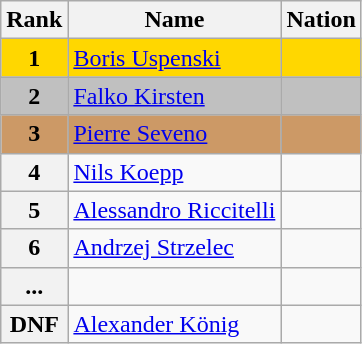<table class="wikitable">
<tr>
<th>Rank</th>
<th>Name</th>
<th>Nation</th>
</tr>
<tr bgcolor="gold">
<td align="center"><strong>1</strong></td>
<td><a href='#'>Boris Uspenski</a></td>
<td></td>
</tr>
<tr bgcolor="silver">
<td align="center"><strong>2</strong></td>
<td><a href='#'>Falko Kirsten</a></td>
<td></td>
</tr>
<tr bgcolor="cc9966">
<td align="center"><strong>3</strong></td>
<td><a href='#'>Pierre Seveno</a></td>
<td></td>
</tr>
<tr>
<th>4</th>
<td><a href='#'>Nils Koepp</a></td>
<td></td>
</tr>
<tr>
<th>5</th>
<td><a href='#'>Alessandro Riccitelli</a></td>
<td></td>
</tr>
<tr>
<th>6</th>
<td><a href='#'>Andrzej Strzelec</a></td>
<td></td>
</tr>
<tr>
<th>...</th>
<td></td>
<td></td>
</tr>
<tr>
<th>DNF</th>
<td><a href='#'>Alexander König</a></td>
<td></td>
</tr>
</table>
